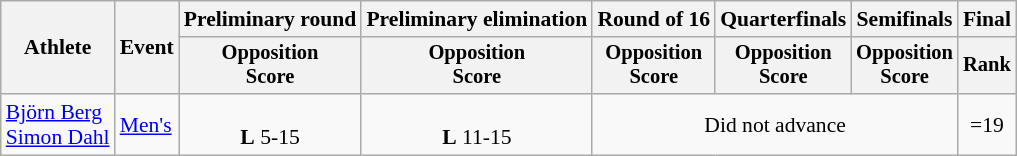<table class=wikitable style="font-size:90%">
<tr>
<th rowspan="2">Athlete</th>
<th rowspan="2">Event</th>
<th>Preliminary round</th>
<th>Preliminary elimination</th>
<th>Round of 16</th>
<th>Quarterfinals</th>
<th>Semifinals</th>
<th colspan=2>Final</th>
</tr>
<tr style="font-size:95%">
<th>Opposition<br>Score</th>
<th>Opposition<br>Score</th>
<th>Opposition<br>Score</th>
<th>Opposition<br>Score</th>
<th>Opposition<br>Score</th>
<th>Rank</th>
</tr>
<tr align=center>
<td align=left><a href='#'>Björn Berg</a><br><a href='#'>Simon Dahl</a></td>
<td align=left><a href='#'>Men's</a></td>
<td align=center><br><strong>L</strong> 5-15</td>
<td align=center><br><strong>L</strong> 11-15</td>
<td colspan=3>Did not advance</td>
<td align=center>=19</td>
</tr>
</table>
